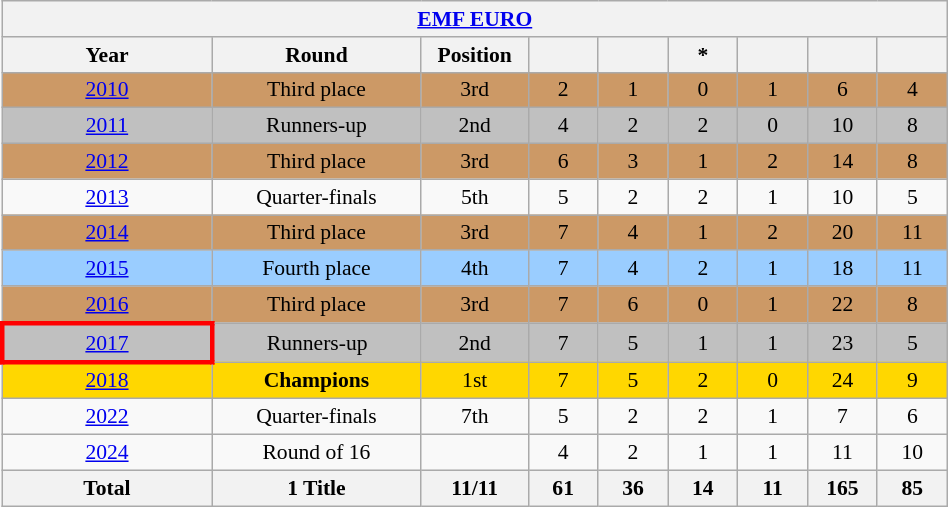<table class="wikitable" style="font-size:90%; text-align:center;" width="50%">
<tr>
<th colspan="9"><a href='#'>EMF EURO</a></th>
</tr>
<tr>
<th width="15%">Year</th>
<th width="15%">Round</th>
<th width="5%">Position</th>
<th width="5%"></th>
<th width="5%"></th>
<th width="5%">*</th>
<th width="5%"></th>
<th width="5%"></th>
<th width="5%"></th>
</tr>
<tr bgcolor=#cc9966>
<td> <a href='#'>2010</a></td>
<td>Third place</td>
<td>3rd</td>
<td>2</td>
<td>1</td>
<td>0</td>
<td>1</td>
<td>6</td>
<td>4</td>
</tr>
<tr style="background:silver;">
<td> <a href='#'>2011</a></td>
<td>Runners-up</td>
<td>2nd</td>
<td>4</td>
<td>2</td>
<td>2</td>
<td>0</td>
<td>10</td>
<td>8</td>
</tr>
<tr bgcolor=#cc9966>
<td> <a href='#'>2012</a></td>
<td>Third place</td>
<td>3rd</td>
<td>6</td>
<td>3</td>
<td>1</td>
<td>2</td>
<td>14</td>
<td>8</td>
</tr>
<tr>
<td> <a href='#'>2013</a></td>
<td>Quarter-finals</td>
<td>5th</td>
<td>5</td>
<td>2</td>
<td>2</td>
<td>1</td>
<td>10</td>
<td>5</td>
</tr>
<tr bgcolor=#cc9966>
<td> <a href='#'>2014</a></td>
<td>Third place</td>
<td>3rd</td>
<td>7</td>
<td>4</td>
<td>1</td>
<td>2</td>
<td>20</td>
<td>11</td>
</tr>
<tr bgcolor=9acdff>
<td> <a href='#'>2015</a></td>
<td>Fourth place</td>
<td>4th</td>
<td>7</td>
<td>4</td>
<td>2</td>
<td>1</td>
<td>18</td>
<td>11</td>
</tr>
<tr bgcolor=#cc9966>
<td> <a href='#'>2016</a></td>
<td>Third place</td>
<td>3rd</td>
<td>7</td>
<td>6</td>
<td>0</td>
<td>1</td>
<td>22</td>
<td>8</td>
</tr>
<tr style="background:silver;">
<td style="text-align: center;border: 3px solid red"> <a href='#'>2017</a></td>
<td>Runners-up</td>
<td>2nd</td>
<td>7</td>
<td>5</td>
<td>1</td>
<td>1</td>
<td>23</td>
<td>5</td>
</tr>
<tr style="background:gold;">
<td> <a href='#'>2018</a></td>
<td><strong>Champions</strong></td>
<td>1st</td>
<td>7</td>
<td>5</td>
<td>2</td>
<td>0</td>
<td>24</td>
<td>9</td>
</tr>
<tr>
<td> <a href='#'>2022</a></td>
<td>Quarter-finals</td>
<td>7th</td>
<td>5</td>
<td>2</td>
<td>2</td>
<td>1</td>
<td>7</td>
<td>6</td>
</tr>
<tr>
<td> <a href='#'>2024</a></td>
<td>Round of 16</td>
<td></td>
<td>4</td>
<td>2</td>
<td>1</td>
<td>1</td>
<td>11</td>
<td>10</td>
</tr>
<tr>
<th>Total</th>
<th>1 Title</th>
<th>11/11</th>
<th>61</th>
<th>36</th>
<th>14</th>
<th>11</th>
<th>165</th>
<th>85</th>
</tr>
</table>
